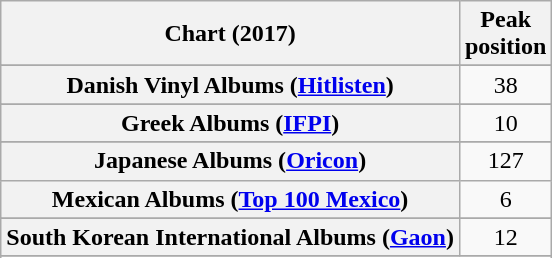<table class="wikitable sortable plainrowheaders" style="text-align:center">
<tr>
<th scope="col">Chart (2017)</th>
<th scope="col">Peak<br>position</th>
</tr>
<tr>
</tr>
<tr>
</tr>
<tr>
</tr>
<tr>
</tr>
<tr>
</tr>
<tr>
</tr>
<tr>
</tr>
<tr>
<th scope="row">Danish Vinyl Albums (<a href='#'>Hitlisten</a>)</th>
<td>38</td>
</tr>
<tr>
</tr>
<tr>
</tr>
<tr>
</tr>
<tr>
</tr>
<tr>
<th scope="row">Greek Albums (<a href='#'>IFPI</a>)</th>
<td>10</td>
</tr>
<tr>
</tr>
<tr>
</tr>
<tr>
<th scope="row">Japanese Albums (<a href='#'>Oricon</a>)</th>
<td>127</td>
</tr>
<tr>
<th scope="row">Mexican Albums (<a href='#'>Top 100 Mexico</a>)</th>
<td>6</td>
</tr>
<tr>
</tr>
<tr>
</tr>
<tr>
</tr>
<tr>
</tr>
<tr>
</tr>
<tr>
<th scope="row">South Korean International Albums (<a href='#'>Gaon</a>)</th>
<td>12</td>
</tr>
<tr>
</tr>
<tr>
</tr>
<tr>
</tr>
<tr>
</tr>
<tr>
</tr>
<tr>
</tr>
<tr>
</tr>
</table>
